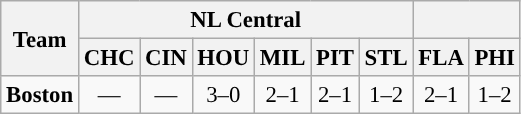<table class="wikitable" style="text-align:center; font-size: 95%;">
<tr>
<th rowspan=2>Team</th>
<th colspan=6>NL Central</th>
<th colspan=2> </th>
</tr>
<tr>
<th><strong>CHC</strong></th>
<th><strong>CIN</strong></th>
<th><strong>HOU</strong></th>
<th><strong>MIL</strong></th>
<th><strong>PIT</strong></th>
<th><strong>STL</strong></th>
<th><strong>FLA</strong></th>
<th><strong>PHI</strong></th>
</tr>
<tr>
<td><strong>Boston</strong></td>
<td>—</td>
<td>—</td>
<td>3–0</td>
<td>2–1</td>
<td>2–1</td>
<td>1–2</td>
<td>2–1</td>
<td>1–2</td>
</tr>
</table>
